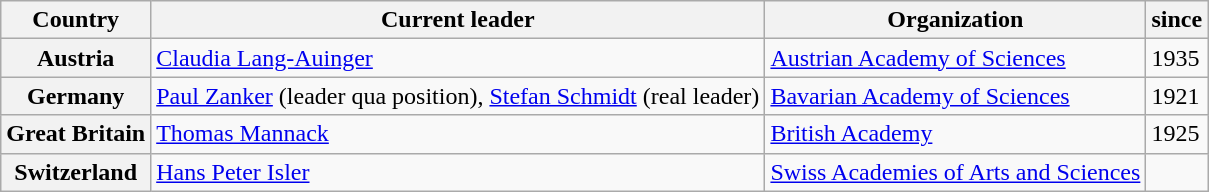<table class="wikitable" style="text-align:left">
<tr>
<th>Country</th>
<th>Current leader</th>
<th>Organization</th>
<th>since</th>
</tr>
<tr>
<th>Austria</th>
<td><a href='#'>Claudia Lang-Auinger</a></td>
<td><a href='#'>Austrian Academy of Sciences</a></td>
<td>1935</td>
</tr>
<tr>
<th>Germany</th>
<td><a href='#'>Paul Zanker</a> (leader qua position), <a href='#'>Stefan Schmidt</a> (real leader)</td>
<td><a href='#'>Bavarian Academy of Sciences</a></td>
<td>1921</td>
</tr>
<tr>
<th>Great Britain</th>
<td><a href='#'>Thomas Mannack</a></td>
<td><a href='#'>British Academy</a></td>
<td>1925</td>
</tr>
<tr>
<th>Switzerland</th>
<td><a href='#'>Hans Peter Isler</a></td>
<td><a href='#'>Swiss Academies of Arts and Sciences</a></td>
<td></td>
</tr>
</table>
